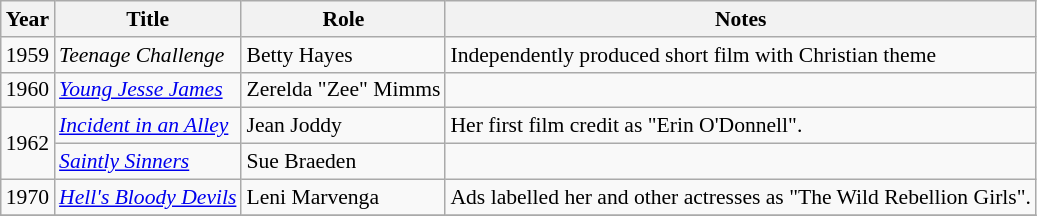<table class="wikitable sortable plainrowheaders"  style="font-size: 90%">
<tr>
<th scope="col">Year</th>
<th scope="col">Title</th>
<th scope="col">Role</th>
<th scope="col">Notes</th>
</tr>
<tr>
<td>1959</td>
<td><em>Teenage Challenge</em></td>
<td>Betty Hayes</td>
<td>Independently produced short film with Christian theme</td>
</tr>
<tr>
<td>1960</td>
<td><em><a href='#'>Young Jesse James</a></em></td>
<td>Zerelda "Zee" Mimms</td>
<td></td>
</tr>
<tr>
<td rowspan=2>1962</td>
<td><em><a href='#'>Incident in an Alley</a></em></td>
<td>Jean Joddy</td>
<td>Her first film credit as "Erin O'Donnell".</td>
</tr>
<tr>
<td><em><a href='#'>Saintly Sinners</a></em></td>
<td>Sue Braeden</td>
<td></td>
</tr>
<tr>
<td>1970</td>
<td><em><a href='#'>Hell's Bloody Devils</a></em></td>
<td>Leni Marvenga</td>
<td>Ads labelled her and other actresses as "The Wild Rebellion Girls".</td>
</tr>
<tr>
</tr>
</table>
